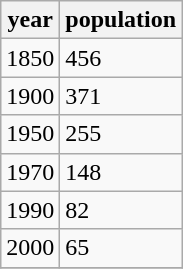<table class="wikitable">
<tr>
<th>year</th>
<th>population</th>
</tr>
<tr>
<td>1850</td>
<td>456</td>
</tr>
<tr>
<td>1900</td>
<td>371</td>
</tr>
<tr>
<td>1950</td>
<td>255</td>
</tr>
<tr>
<td>1970</td>
<td>148</td>
</tr>
<tr>
<td>1990</td>
<td>82</td>
</tr>
<tr>
<td>2000</td>
<td>65</td>
</tr>
<tr>
</tr>
</table>
